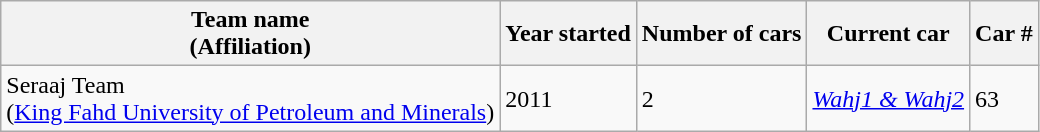<table class="wikitable">
<tr ">
<th><strong>Team name<br>(Affiliation)</strong></th>
<th><strong>Year started</strong></th>
<th><strong>Number of cars</strong></th>
<th><strong>Current car</strong></th>
<th><strong>Car #</strong></th>
</tr>
<tr>
<td>Seraaj Team<br>(<a href='#'>King Fahd University of Petroleum and Minerals</a>)</td>
<td>2011</td>
<td>2</td>
<td><em><a href='#'>Wahj1 & Wahj2</a></em></td>
<td>63</td>
</tr>
</table>
